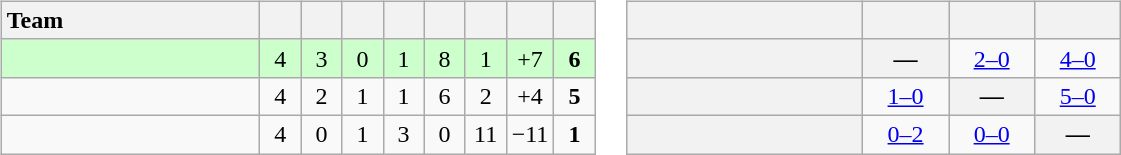<table>
<tr>
<td><br><table class="wikitable" style="text-align: center;">
<tr>
<th width=165 style="text-align:left;">Team</th>
<th width=20></th>
<th width=20></th>
<th width=20></th>
<th width=20></th>
<th width=20></th>
<th width=20></th>
<th width=20></th>
<th width=20></th>
</tr>
<tr style="background:#ccffcc;">
<td style="text-align:left;"></td>
<td>4</td>
<td>3</td>
<td>0</td>
<td>1</td>
<td>8</td>
<td>1</td>
<td>+7</td>
<td><strong>6</strong></td>
</tr>
<tr>
<td style="text-align:left;"></td>
<td>4</td>
<td>2</td>
<td>1</td>
<td>1</td>
<td>6</td>
<td>2</td>
<td>+4</td>
<td><strong>5</strong></td>
</tr>
<tr>
<td style="text-align:left;"></td>
<td>4</td>
<td>0</td>
<td>1</td>
<td>3</td>
<td>0</td>
<td>11</td>
<td>−11</td>
<td><strong>1</strong></td>
</tr>
</table>
</td>
<td><br><table class="wikitable" style="text-align:center">
<tr>
<th width="150"> </th>
<th width="50"></th>
<th width="50"></th>
<th width="50"></th>
</tr>
<tr>
<th style="text-align:right;"></th>
<th>—</th>
<td title="South Korea v Malaysia"><a href='#'>2–0</a></td>
<td title="South Korea v Nepal"><a href='#'>4–0</a></td>
</tr>
<tr>
<th style="text-align:right;"></th>
<td title="Malaysia v South Korea"><a href='#'>1–0</a></td>
<th>—</th>
<td title="Malaysia v Nepal"><a href='#'>5–0</a></td>
</tr>
<tr>
<th style="text-align:right;"></th>
<td title="Nepal v South Korea"><a href='#'>0–2</a></td>
<td title="Nepal v Malaysia"><a href='#'>0–0</a></td>
<th>—</th>
</tr>
</table>
</td>
</tr>
</table>
